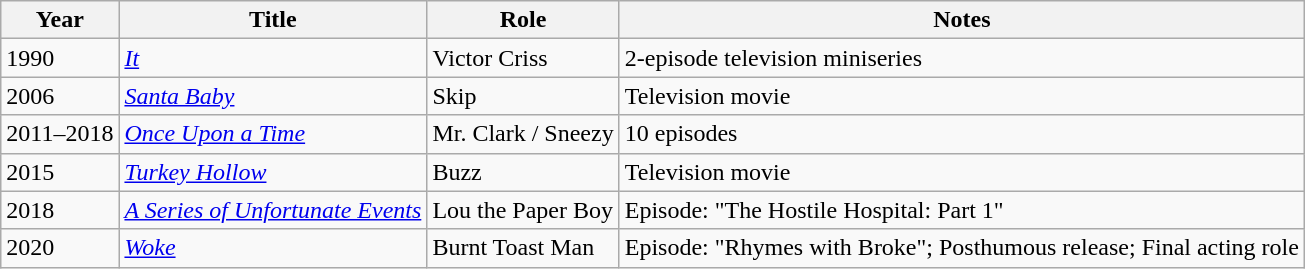<table class="wikitable">
<tr>
<th>Year</th>
<th>Title</th>
<th>Role</th>
<th>Notes</th>
</tr>
<tr>
<td>1990</td>
<td><em><a href='#'>It</a></em></td>
<td>Victor Criss</td>
<td>2-episode television miniseries</td>
</tr>
<tr>
<td>2006</td>
<td><em><a href='#'>Santa Baby</a></em></td>
<td>Skip</td>
<td>Television movie</td>
</tr>
<tr>
<td>2011–2018</td>
<td><em><a href='#'>Once Upon a Time</a></em></td>
<td>Mr. Clark / Sneezy</td>
<td>10 episodes</td>
</tr>
<tr>
<td>2015</td>
<td><em><a href='#'>Turkey Hollow</a></em></td>
<td>Buzz</td>
<td>Television movie</td>
</tr>
<tr>
<td>2018</td>
<td><em><a href='#'>A Series of Unfortunate Events</a></em></td>
<td>Lou the Paper Boy</td>
<td>Episode: "The Hostile Hospital: Part 1"</td>
</tr>
<tr>
<td>2020</td>
<td><em><a href='#'>Woke</a></em></td>
<td>Burnt Toast Man</td>
<td>Episode: "Rhymes with Broke"; Posthumous release; Final acting role</td>
</tr>
</table>
